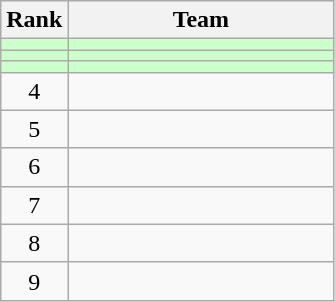<table class="wikitable">
<tr>
<th>Rank</th>
<th width=170>Team</th>
</tr>
<tr bgcolor=ccffcc>
<td align=center></td>
<td></td>
</tr>
<tr bgcolor=ccffcc>
<td align=center></td>
<td></td>
</tr>
<tr bgcolor=ccffcc>
<td align=center></td>
<td></td>
</tr>
<tr>
<td align=center>4</td>
<td></td>
</tr>
<tr>
<td align=center>5</td>
<td></td>
</tr>
<tr>
<td align=center>6</td>
<td></td>
</tr>
<tr>
<td align=center>7</td>
<td></td>
</tr>
<tr>
<td align=center>8</td>
<td></td>
</tr>
<tr>
<td align=center>9</td>
<td></td>
</tr>
</table>
